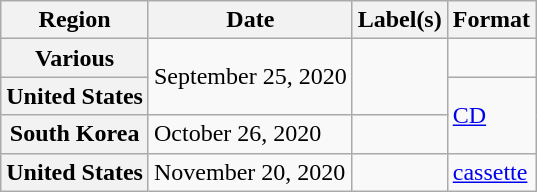<table class="wikitable plainrowheaders" border="1">
<tr>
<th scope="col">Region</th>
<th scope="col">Date</th>
<th scope="col">Label(s)</th>
<th scope="col">Format</th>
</tr>
<tr>
<th scope="row">Various</th>
<td rowspan="2">September 25, 2020</td>
<td rowspan="2"></td>
<td></td>
</tr>
<tr>
<th scope="row">United States</th>
<td rowspan="2"><a href='#'>CD</a></td>
</tr>
<tr>
<th scope="row">South Korea</th>
<td>October 26, 2020</td>
<td></td>
</tr>
<tr>
<th scope="row">United States</th>
<td>November 20, 2020</td>
<td></td>
<td><a href='#'> cassette</a></td>
</tr>
</table>
